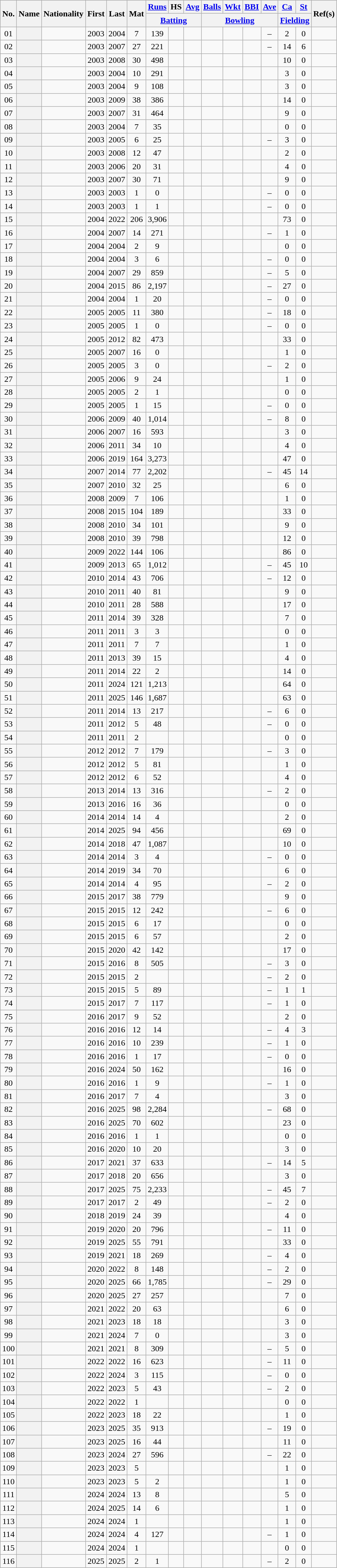<table class="wikitable sortable plainrowheaders">
<tr align="center">
<th scope="col" rowspan="2">No.</th>
<th scope="col" rowspan="2">Name</th>
<th scope="col" rowspan="2">Nationality</th>
<th scope="col" rowspan="2">First</th>
<th scope="col" rowspan="2">Last</th>
<th scope="col" rowspan="2">Mat</th>
<th scope="col"><a href='#'>Runs</a></th>
<th scope="col">HS</th>
<th scope="col"><a href='#'>Avg</a></th>
<th scope="col"><a href='#'>Balls</a></th>
<th scope="col"><a href='#'>Wkt</a></th>
<th scope="col"><a href='#'>BBI</a></th>
<th scope="col"><a href='#'>Ave</a></th>
<th scope="col"><a href='#'>Ca</a></th>
<th scope="col"><a href='#'>St</a></th>
<th scope="col" rowspan=2 class="unsortable">Ref(s)</th>
</tr>
<tr class="unsortable">
<th scope="col" colspan=3><a href='#'>Batting</a></th>
<th scope="col" colspan=4><a href='#'>Bowling</a></th>
<th scope="col" colspan=2><a href='#'>Fielding</a></th>
</tr>
<tr align="center">
<td><span>0</span>1</td>
<th scope="row"></th>
<td></td>
<td>2003</td>
<td>2004</td>
<td>7</td>
<td>139</td>
<td></td>
<td></td>
<td></td>
<td></td>
<td></td>
<td>–</td>
<td>2</td>
<td>0</td>
<td></td>
</tr>
<tr align="center">
<td><span>0</span>2</td>
<th scope="row"> </th>
<td></td>
<td>2003</td>
<td>2007</td>
<td>27</td>
<td>221</td>
<td></td>
<td></td>
<td></td>
<td></td>
<td></td>
<td>–</td>
<td>14</td>
<td>6</td>
<td></td>
</tr>
<tr align="center">
<td><span>0</span>3</td>
<th scope="row"></th>
<td></td>
<td>2003</td>
<td>2008</td>
<td>30</td>
<td>498</td>
<td></td>
<td></td>
<td></td>
<td></td>
<td></td>
<td></td>
<td>10</td>
<td>0</td>
<td></td>
</tr>
<tr align="center">
<td><span>0</span>4</td>
<th scope="row"></th>
<td></td>
<td>2003</td>
<td>2004</td>
<td>10</td>
<td>291</td>
<td></td>
<td></td>
<td></td>
<td></td>
<td></td>
<td></td>
<td>3</td>
<td>0</td>
<td></td>
</tr>
<tr align="center">
<td><span>0</span>5</td>
<th scope="row"> </th>
<td></td>
<td>2003</td>
<td>2004</td>
<td>9</td>
<td>108</td>
<td></td>
<td></td>
<td></td>
<td></td>
<td></td>
<td></td>
<td>3</td>
<td>0</td>
<td></td>
</tr>
<tr align="center">
<td><span>0</span>6</td>
<th scope="row"></th>
<td></td>
<td>2003</td>
<td>2009</td>
<td>38</td>
<td>386</td>
<td></td>
<td></td>
<td></td>
<td></td>
<td></td>
<td></td>
<td>14</td>
<td>0</td>
<td></td>
</tr>
<tr align="center">
<td><span>0</span>7</td>
<th scope="row"></th>
<td></td>
<td>2003</td>
<td>2007</td>
<td>31</td>
<td>464</td>
<td></td>
<td></td>
<td></td>
<td></td>
<td></td>
<td></td>
<td>9</td>
<td>0</td>
<td></td>
</tr>
<tr align="center">
<td><span>0</span>8</td>
<th scope="row"></th>
<td></td>
<td>2003</td>
<td>2004</td>
<td>7</td>
<td>35</td>
<td></td>
<td></td>
<td></td>
<td></td>
<td></td>
<td></td>
<td>0</td>
<td>0</td>
<td></td>
</tr>
<tr align="center">
<td><span>0</span>9</td>
<th scope="row"> </th>
<td></td>
<td>2003</td>
<td>2005</td>
<td>6</td>
<td>25</td>
<td></td>
<td></td>
<td></td>
<td></td>
<td></td>
<td>–</td>
<td>3</td>
<td>0</td>
<td></td>
</tr>
<tr align="center">
<td>10</td>
<th scope="row"></th>
<td></td>
<td>2003</td>
<td>2008</td>
<td>12</td>
<td>47</td>
<td></td>
<td></td>
<td></td>
<td></td>
<td></td>
<td></td>
<td>2</td>
<td>0</td>
<td></td>
</tr>
<tr align="center">
<td>11</td>
<th scope="row"></th>
<td></td>
<td>2003</td>
<td>2006</td>
<td>20</td>
<td>31</td>
<td></td>
<td></td>
<td></td>
<td></td>
<td></td>
<td></td>
<td>4</td>
<td>0</td>
<td></td>
</tr>
<tr align="center">
<td>12</td>
<th scope="row"></th>
<td></td>
<td>2003</td>
<td>2007</td>
<td>30</td>
<td>71</td>
<td></td>
<td></td>
<td></td>
<td></td>
<td></td>
<td></td>
<td>9</td>
<td>0</td>
<td></td>
</tr>
<tr align="center">
<td>13</td>
<th scope="row"></th>
<td></td>
<td>2003</td>
<td>2003</td>
<td>1</td>
<td>0</td>
<td></td>
<td></td>
<td></td>
<td></td>
<td></td>
<td>–</td>
<td>0</td>
<td>0</td>
<td></td>
</tr>
<tr align="center">
<td>14</td>
<th scope="row"></th>
<td></td>
<td>2003</td>
<td>2003</td>
<td>1</td>
<td>1</td>
<td></td>
<td></td>
<td></td>
<td></td>
<td></td>
<td>–</td>
<td>0</td>
<td>0</td>
<td></td>
</tr>
<tr align="center">
<td>15</td>
<th scope="row"></th>
<td></td>
<td>2004</td>
<td>2022</td>
<td>206</td>
<td>3,906</td>
<td></td>
<td></td>
<td></td>
<td></td>
<td></td>
<td></td>
<td>73</td>
<td>0</td>
<td></td>
</tr>
<tr align="center">
<td>16</td>
<th scope="row"></th>
<td></td>
<td>2004</td>
<td>2007</td>
<td>14</td>
<td>271</td>
<td></td>
<td></td>
<td></td>
<td></td>
<td></td>
<td>–</td>
<td>1</td>
<td>0</td>
<td></td>
</tr>
<tr align="center">
<td>17</td>
<th scope="row"></th>
<td></td>
<td>2004</td>
<td>2004</td>
<td>2</td>
<td>9</td>
<td></td>
<td></td>
<td></td>
<td></td>
<td></td>
<td></td>
<td>0</td>
<td>0</td>
<td></td>
</tr>
<tr align="center">
<td>18</td>
<th scope="row"></th>
<td></td>
<td>2004</td>
<td>2004</td>
<td>3</td>
<td>6</td>
<td></td>
<td></td>
<td></td>
<td></td>
<td></td>
<td>–</td>
<td>0</td>
<td>0</td>
<td></td>
</tr>
<tr align="center">
<td>19</td>
<th scope="row"></th>
<td></td>
<td>2004</td>
<td>2007</td>
<td>29</td>
<td>859</td>
<td></td>
<td></td>
<td></td>
<td></td>
<td></td>
<td>–</td>
<td>5</td>
<td>0</td>
<td></td>
</tr>
<tr align="center">
<td>20</td>
<th scope="row"> </th>
<td></td>
<td>2004</td>
<td>2015</td>
<td>86</td>
<td>2,197</td>
<td></td>
<td></td>
<td></td>
<td></td>
<td></td>
<td>–</td>
<td>27</td>
<td>0</td>
<td></td>
</tr>
<tr align="center">
<td>21</td>
<th scope="row"></th>
<td></td>
<td>2004</td>
<td>2004</td>
<td>1</td>
<td>20</td>
<td></td>
<td></td>
<td></td>
<td></td>
<td></td>
<td>–</td>
<td>0</td>
<td>0</td>
<td></td>
</tr>
<tr align="center">
<td>22</td>
<th scope="row"></th>
<td></td>
<td>2005</td>
<td>2005</td>
<td>11</td>
<td>380</td>
<td></td>
<td></td>
<td></td>
<td></td>
<td></td>
<td>–</td>
<td>18</td>
<td>0</td>
<td></td>
</tr>
<tr align="center">
<td>23</td>
<th scope="row"></th>
<td></td>
<td>2005</td>
<td>2005</td>
<td>1</td>
<td>0</td>
<td></td>
<td></td>
<td></td>
<td></td>
<td></td>
<td>–</td>
<td>0</td>
<td>0</td>
<td></td>
</tr>
<tr align="center">
<td>24</td>
<th scope="row"></th>
<td></td>
<td>2005</td>
<td>2012</td>
<td>82</td>
<td>473</td>
<td></td>
<td></td>
<td></td>
<td></td>
<td></td>
<td></td>
<td>33</td>
<td>0</td>
<td></td>
</tr>
<tr align="center">
<td>25</td>
<th scope="row"></th>
<td></td>
<td>2005</td>
<td>2007</td>
<td>16</td>
<td>0</td>
<td></td>
<td></td>
<td></td>
<td></td>
<td></td>
<td></td>
<td>1</td>
<td>0</td>
<td></td>
</tr>
<tr align="center">
<td>26</td>
<th scope="row"></th>
<td></td>
<td>2005</td>
<td>2005</td>
<td>3</td>
<td>0</td>
<td></td>
<td></td>
<td></td>
<td></td>
<td></td>
<td>–</td>
<td>2</td>
<td>0</td>
<td></td>
</tr>
<tr align="center">
<td>27</td>
<th scope="row"></th>
<td></td>
<td>2005</td>
<td>2006</td>
<td>9</td>
<td>24</td>
<td></td>
<td></td>
<td></td>
<td></td>
<td></td>
<td></td>
<td>1</td>
<td>0</td>
<td></td>
</tr>
<tr align="center">
<td>28</td>
<th scope="row"></th>
<td></td>
<td>2005</td>
<td>2005</td>
<td>2</td>
<td>1</td>
<td></td>
<td></td>
<td></td>
<td></td>
<td></td>
<td></td>
<td>0</td>
<td>0</td>
<td></td>
</tr>
<tr align="center">
<td>29</td>
<th scope="row"> </th>
<td></td>
<td>2005</td>
<td>2005</td>
<td>1</td>
<td>15</td>
<td></td>
<td></td>
<td></td>
<td></td>
<td></td>
<td>–</td>
<td>0</td>
<td>0</td>
<td></td>
</tr>
<tr align="center">
<td>30</td>
<th scope="row"></th>
<td></td>
<td>2006</td>
<td>2009</td>
<td>40</td>
<td>1,014</td>
<td></td>
<td></td>
<td></td>
<td></td>
<td></td>
<td>–</td>
<td>8</td>
<td>0</td>
<td></td>
</tr>
<tr align="center">
<td>31</td>
<th scope="row"></th>
<td></td>
<td>2006</td>
<td>2007</td>
<td>16</td>
<td>593</td>
<td></td>
<td></td>
<td></td>
<td></td>
<td></td>
<td></td>
<td>3</td>
<td>0</td>
<td></td>
</tr>
<tr align="center">
<td>32</td>
<th scope="row"></th>
<td></td>
<td>2006</td>
<td>2011</td>
<td>34</td>
<td>10</td>
<td></td>
<td></td>
<td></td>
<td></td>
<td></td>
<td></td>
<td>4</td>
<td>0</td>
<td></td>
</tr>
<tr align="center">
<td>33</td>
<th scope="row"></th>
<td></td>
<td>2006</td>
<td>2019</td>
<td>164</td>
<td>3,273</td>
<td></td>
<td></td>
<td></td>
<td></td>
<td></td>
<td></td>
<td>47</td>
<td>0</td>
<td></td>
</tr>
<tr align="center">
<td>34</td>
<th scope="row"> </th>
<td></td>
<td>2007</td>
<td>2014</td>
<td>77</td>
<td>2,202</td>
<td></td>
<td></td>
<td></td>
<td></td>
<td></td>
<td>–</td>
<td>45</td>
<td>14</td>
<td></td>
</tr>
<tr align="center">
<td>35</td>
<th scope="row"></th>
<td></td>
<td>2007</td>
<td>2010</td>
<td>32</td>
<td>25</td>
<td></td>
<td></td>
<td></td>
<td></td>
<td></td>
<td></td>
<td>6</td>
<td>0</td>
<td></td>
</tr>
<tr align="center">
<td>36</td>
<th scope="row"></th>
<td></td>
<td>2008</td>
<td>2009</td>
<td>7</td>
<td>106</td>
<td></td>
<td></td>
<td></td>
<td></td>
<td></td>
<td></td>
<td>1</td>
<td>0</td>
<td></td>
</tr>
<tr align="center">
<td>37</td>
<th scope="row"></th>
<td></td>
<td>2008</td>
<td>2015</td>
<td>104</td>
<td>189</td>
<td></td>
<td></td>
<td></td>
<td></td>
<td></td>
<td></td>
<td>33</td>
<td>0</td>
<td></td>
</tr>
<tr align="center">
<td>38</td>
<th scope="row"></th>
<td></td>
<td>2008</td>
<td>2010</td>
<td>34</td>
<td>101</td>
<td></td>
<td></td>
<td></td>
<td></td>
<td></td>
<td></td>
<td>9</td>
<td>0</td>
<td></td>
</tr>
<tr align="center">
<td>39</td>
<th scope="row"></th>
<td></td>
<td>2008</td>
<td>2010</td>
<td>39</td>
<td>798</td>
<td></td>
<td></td>
<td></td>
<td></td>
<td></td>
<td></td>
<td>12</td>
<td>0</td>
<td></td>
</tr>
<tr align="center">
<td>40</td>
<th scope="row"></th>
<td></td>
<td>2009</td>
<td>2022</td>
<td>144</td>
<td>106</td>
<td></td>
<td></td>
<td></td>
<td></td>
<td></td>
<td></td>
<td>86</td>
<td>0</td>
<td></td>
</tr>
<tr align="center">
<td>41</td>
<th scope="row"> </th>
<td></td>
<td>2009</td>
<td>2013</td>
<td>65</td>
<td>1,012</td>
<td></td>
<td></td>
<td></td>
<td></td>
<td></td>
<td>–</td>
<td>45</td>
<td>10</td>
<td></td>
</tr>
<tr align="center">
<td>42</td>
<th scope="row"></th>
<td></td>
<td>2010</td>
<td>2014</td>
<td>43</td>
<td>706</td>
<td></td>
<td></td>
<td></td>
<td></td>
<td></td>
<td>–</td>
<td>12</td>
<td>0</td>
<td></td>
</tr>
<tr align="center">
<td>43</td>
<th scope="row"></th>
<td></td>
<td>2010</td>
<td>2011</td>
<td>40</td>
<td>81</td>
<td></td>
<td></td>
<td></td>
<td></td>
<td></td>
<td></td>
<td>9</td>
<td>0</td>
<td></td>
</tr>
<tr align="center">
<td>44</td>
<th scope="row"></th>
<td></td>
<td>2010</td>
<td>2011</td>
<td>28</td>
<td>588</td>
<td></td>
<td></td>
<td></td>
<td></td>
<td></td>
<td></td>
<td>17</td>
<td>0</td>
<td></td>
</tr>
<tr align="center">
<td>45</td>
<th scope="row"></th>
<td></td>
<td>2011</td>
<td>2014</td>
<td>39</td>
<td>328</td>
<td></td>
<td></td>
<td></td>
<td></td>
<td></td>
<td></td>
<td>7</td>
<td>0</td>
<td></td>
</tr>
<tr align="center">
<td>46</td>
<th scope="row"></th>
<td></td>
<td>2011</td>
<td>2011</td>
<td>3</td>
<td>3</td>
<td></td>
<td></td>
<td></td>
<td></td>
<td></td>
<td></td>
<td>0</td>
<td>0</td>
<td></td>
</tr>
<tr align="center">
<td>47</td>
<th scope="row"></th>
<td></td>
<td>2011</td>
<td>2011</td>
<td>7</td>
<td>7</td>
<td></td>
<td></td>
<td></td>
<td></td>
<td></td>
<td></td>
<td>1</td>
<td>0</td>
<td></td>
</tr>
<tr align="center">
<td>48</td>
<th scope="row"></th>
<td></td>
<td>2011</td>
<td>2013</td>
<td>39</td>
<td>15</td>
<td></td>
<td></td>
<td></td>
<td></td>
<td></td>
<td></td>
<td>4</td>
<td>0</td>
<td></td>
</tr>
<tr align="center">
<td>49</td>
<th scope="row"></th>
<td></td>
<td>2011</td>
<td>2014</td>
<td>22</td>
<td>2</td>
<td></td>
<td></td>
<td></td>
<td></td>
<td></td>
<td></td>
<td>14</td>
<td>0</td>
<td></td>
</tr>
<tr align="center">
<td>50</td>
<th scope="row"></th>
<td></td>
<td>2011</td>
<td>2024</td>
<td>121</td>
<td>1,213</td>
<td></td>
<td></td>
<td></td>
<td></td>
<td></td>
<td></td>
<td>64</td>
<td>0</td>
<td></td>
</tr>
<tr align="center">
<td>51</td>
<th scope="row"></th>
<td></td>
<td>2011</td>
<td>2025</td>
<td>146</td>
<td>1,687</td>
<td></td>
<td></td>
<td></td>
<td></td>
<td></td>
<td></td>
<td>63</td>
<td>0</td>
<td></td>
</tr>
<tr align="center">
<td>52</td>
<th scope="row"></th>
<td></td>
<td>2011</td>
<td>2014</td>
<td>13</td>
<td>217</td>
<td></td>
<td></td>
<td></td>
<td></td>
<td></td>
<td>–</td>
<td>6</td>
<td>0</td>
<td></td>
</tr>
<tr align="center">
<td>53</td>
<th scope="row"> </th>
<td></td>
<td>2011</td>
<td>2012</td>
<td>5</td>
<td>48</td>
<td></td>
<td></td>
<td></td>
<td></td>
<td></td>
<td>–</td>
<td>0</td>
<td>0</td>
<td></td>
</tr>
<tr align="center">
<td>54</td>
<th scope="row"></th>
<td></td>
<td>2011</td>
<td>2011</td>
<td>2</td>
<td></td>
<td></td>
<td></td>
<td></td>
<td></td>
<td></td>
<td></td>
<td>0</td>
<td>0</td>
<td></td>
</tr>
<tr align="center">
<td>55</td>
<th scope="row"></th>
<td></td>
<td>2012</td>
<td>2012</td>
<td>7</td>
<td>179</td>
<td></td>
<td></td>
<td></td>
<td></td>
<td></td>
<td>–</td>
<td>3</td>
<td>0</td>
<td></td>
</tr>
<tr align="center">
<td>56</td>
<th scope="row"></th>
<td></td>
<td>2012</td>
<td>2012</td>
<td>5</td>
<td>81</td>
<td></td>
<td></td>
<td></td>
<td></td>
<td></td>
<td></td>
<td>1</td>
<td>0</td>
<td></td>
</tr>
<tr align="center">
<td>57</td>
<th scope="row"></th>
<td></td>
<td>2012</td>
<td>2012</td>
<td>6</td>
<td>52</td>
<td></td>
<td></td>
<td></td>
<td></td>
<td></td>
<td></td>
<td>4</td>
<td>0</td>
<td></td>
</tr>
<tr align="center">
<td>58</td>
<th scope="row"></th>
<td></td>
<td>2013</td>
<td>2014</td>
<td>13</td>
<td>316</td>
<td></td>
<td></td>
<td></td>
<td></td>
<td></td>
<td>–</td>
<td>2</td>
<td>0</td>
<td></td>
</tr>
<tr align="center">
<td>59</td>
<th scope="row"></th>
<td></td>
<td>2013</td>
<td>2016</td>
<td>16</td>
<td>36</td>
<td></td>
<td></td>
<td></td>
<td></td>
<td></td>
<td></td>
<td>0</td>
<td>0</td>
<td></td>
</tr>
<tr align="center">
<td>60</td>
<th scope="row"></th>
<td></td>
<td>2014</td>
<td>2014</td>
<td>14</td>
<td>4</td>
<td></td>
<td></td>
<td></td>
<td></td>
<td></td>
<td></td>
<td>2</td>
<td>0</td>
<td></td>
</tr>
<tr align="center">
<td>61</td>
<th scope="row"></th>
<td></td>
<td>2014</td>
<td>2025</td>
<td>94</td>
<td>456</td>
<td></td>
<td></td>
<td></td>
<td></td>
<td></td>
<td></td>
<td>69</td>
<td>0</td>
<td></td>
</tr>
<tr align="center">
<td>62</td>
<th scope="row"></th>
<td></td>
<td>2014</td>
<td>2018</td>
<td>47</td>
<td>1,087</td>
<td></td>
<td></td>
<td></td>
<td></td>
<td></td>
<td></td>
<td>10</td>
<td>0</td>
<td></td>
</tr>
<tr align="center">
<td>63</td>
<th scope="row"></th>
<td></td>
<td>2014</td>
<td>2014</td>
<td>3</td>
<td>4</td>
<td></td>
<td></td>
<td></td>
<td></td>
<td></td>
<td>–</td>
<td>0</td>
<td>0</td>
<td></td>
</tr>
<tr align="center">
<td>64</td>
<th scope="row"></th>
<td></td>
<td>2014</td>
<td>2019</td>
<td>34</td>
<td>70</td>
<td></td>
<td></td>
<td></td>
<td></td>
<td></td>
<td></td>
<td>6</td>
<td>0</td>
<td></td>
</tr>
<tr align="center">
<td>65</td>
<th scope="row"></th>
<td></td>
<td>2014</td>
<td>2014</td>
<td>4</td>
<td>95</td>
<td></td>
<td></td>
<td></td>
<td></td>
<td></td>
<td>–</td>
<td>2</td>
<td>0</td>
<td></td>
</tr>
<tr align="center">
<td>66</td>
<th scope="row"></th>
<td></td>
<td>2015</td>
<td>2017</td>
<td>38</td>
<td>779</td>
<td></td>
<td></td>
<td></td>
<td></td>
<td></td>
<td></td>
<td>9</td>
<td>0</td>
<td></td>
</tr>
<tr align="center">
<td>67</td>
<th scope="row"></th>
<td></td>
<td>2015</td>
<td>2015</td>
<td>12</td>
<td>242</td>
<td></td>
<td></td>
<td></td>
<td></td>
<td></td>
<td>–</td>
<td>6</td>
<td>0</td>
<td></td>
</tr>
<tr align="center">
<td>68</td>
<th scope="row"></th>
<td></td>
<td>2015</td>
<td>2015</td>
<td>6</td>
<td>17</td>
<td></td>
<td></td>
<td></td>
<td></td>
<td></td>
<td></td>
<td>0</td>
<td>0</td>
<td></td>
</tr>
<tr align="center">
<td>69</td>
<th scope="row"></th>
<td></td>
<td>2015</td>
<td>2015</td>
<td>6</td>
<td>57</td>
<td></td>
<td></td>
<td></td>
<td></td>
<td></td>
<td></td>
<td>2</td>
<td>0</td>
<td></td>
</tr>
<tr align="center">
<td>70</td>
<th scope="row"></th>
<td></td>
<td>2015</td>
<td>2020</td>
<td>42</td>
<td>142</td>
<td></td>
<td></td>
<td></td>
<td></td>
<td></td>
<td></td>
<td>17</td>
<td>0</td>
<td></td>
</tr>
<tr align="center">
<td>71</td>
<th scope="row"></th>
<td></td>
<td>2015</td>
<td>2016</td>
<td>8</td>
<td>505</td>
<td></td>
<td></td>
<td></td>
<td></td>
<td></td>
<td>–</td>
<td>3</td>
<td>0</td>
<td></td>
</tr>
<tr align="center">
<td>72</td>
<th scope="row"> </th>
<td></td>
<td>2015</td>
<td>2015</td>
<td>2</td>
<td></td>
<td></td>
<td></td>
<td></td>
<td></td>
<td></td>
<td>–</td>
<td>2</td>
<td>0</td>
<td></td>
</tr>
<tr align="center">
<td>73</td>
<th scope="row"> </th>
<td></td>
<td>2015</td>
<td>2015</td>
<td>5</td>
<td>89</td>
<td></td>
<td></td>
<td></td>
<td></td>
<td></td>
<td>–</td>
<td>1</td>
<td>1</td>
<td></td>
</tr>
<tr align="center">
<td>74</td>
<th scope="row"></th>
<td></td>
<td>2015</td>
<td>2017</td>
<td>7</td>
<td>117</td>
<td></td>
<td></td>
<td></td>
<td></td>
<td></td>
<td>–</td>
<td>1</td>
<td>0</td>
<td></td>
</tr>
<tr align="center">
<td>75</td>
<th scope="row"></th>
<td></td>
<td>2016</td>
<td>2017</td>
<td>9</td>
<td>52</td>
<td></td>
<td></td>
<td></td>
<td></td>
<td></td>
<td></td>
<td>2</td>
<td>0</td>
<td></td>
</tr>
<tr align="center">
<td>76</td>
<th scope="row"> </th>
<td></td>
<td>2016</td>
<td>2016</td>
<td>12</td>
<td>14</td>
<td></td>
<td></td>
<td></td>
<td></td>
<td></td>
<td>–</td>
<td>4</td>
<td>3</td>
<td></td>
</tr>
<tr align="center">
<td>77</td>
<th scope="row"></th>
<td></td>
<td>2016</td>
<td>2016</td>
<td>10</td>
<td>239</td>
<td></td>
<td></td>
<td></td>
<td></td>
<td></td>
<td>–</td>
<td>1</td>
<td>0</td>
<td></td>
</tr>
<tr align="center">
<td>78</td>
<th scope="row"> </th>
<td></td>
<td>2016</td>
<td>2016</td>
<td>1</td>
<td>17</td>
<td></td>
<td></td>
<td></td>
<td></td>
<td></td>
<td>–</td>
<td>0</td>
<td>0</td>
<td></td>
</tr>
<tr align="center">
<td>79</td>
<th scope="row"></th>
<td></td>
<td>2016</td>
<td>2024</td>
<td>50</td>
<td>162</td>
<td></td>
<td></td>
<td></td>
<td></td>
<td></td>
<td></td>
<td>16</td>
<td>0</td>
<td></td>
</tr>
<tr align="center">
<td>80</td>
<th scope="row"></th>
<td></td>
<td>2016</td>
<td>2016</td>
<td>1</td>
<td>9</td>
<td></td>
<td></td>
<td></td>
<td></td>
<td></td>
<td>–</td>
<td>1</td>
<td>0</td>
<td></td>
</tr>
<tr align="center">
<td>81</td>
<th scope="row"></th>
<td></td>
<td>2016</td>
<td>2017</td>
<td>7</td>
<td>4</td>
<td></td>
<td></td>
<td></td>
<td></td>
<td></td>
<td></td>
<td>3</td>
<td>0</td>
<td></td>
</tr>
<tr align="center">
<td>82</td>
<th scope="row"></th>
<td></td>
<td>2016</td>
<td>2025</td>
<td>98</td>
<td>2,284</td>
<td></td>
<td></td>
<td></td>
<td></td>
<td></td>
<td>–</td>
<td>68</td>
<td>0</td>
<td></td>
</tr>
<tr align="center">
<td>83</td>
<th scope="row"></th>
<td></td>
<td>2016</td>
<td>2025</td>
<td>70</td>
<td>602</td>
<td></td>
<td></td>
<td></td>
<td></td>
<td></td>
<td></td>
<td>23</td>
<td>0</td>
<td></td>
</tr>
<tr align="center">
<td>84</td>
<th scope="row"></th>
<td></td>
<td>2016</td>
<td>2016</td>
<td>1</td>
<td>1</td>
<td></td>
<td></td>
<td></td>
<td></td>
<td></td>
<td></td>
<td>0</td>
<td>0</td>
<td></td>
</tr>
<tr align="center">
<td>85</td>
<th scope="row"></th>
<td></td>
<td>2016</td>
<td>2020</td>
<td>10</td>
<td>20</td>
<td></td>
<td></td>
<td></td>
<td></td>
<td></td>
<td></td>
<td>3</td>
<td>0</td>
<td></td>
</tr>
<tr align="center">
<td>86</td>
<th scope="row"> </th>
<td></td>
<td>2017</td>
<td>2021</td>
<td>37</td>
<td>633</td>
<td></td>
<td></td>
<td></td>
<td></td>
<td></td>
<td>–</td>
<td>14</td>
<td>5</td>
<td></td>
</tr>
<tr align="center">
<td>87</td>
<th scope="row"></th>
<td></td>
<td>2017</td>
<td>2018</td>
<td>20</td>
<td>656</td>
<td></td>
<td></td>
<td></td>
<td></td>
<td></td>
<td></td>
<td>3</td>
<td>0</td>
<td></td>
</tr>
<tr align="center">
<td>88</td>
<th scope="row"> </th>
<td></td>
<td>2017</td>
<td>2025</td>
<td>75</td>
<td>2,233</td>
<td></td>
<td></td>
<td></td>
<td></td>
<td></td>
<td>–</td>
<td>45</td>
<td>7</td>
<td></td>
</tr>
<tr align="center">
<td>89</td>
<th scope="row"></th>
<td></td>
<td>2017</td>
<td>2017</td>
<td>2</td>
<td>49</td>
<td></td>
<td></td>
<td></td>
<td></td>
<td></td>
<td>–</td>
<td>2</td>
<td>0</td>
<td></td>
</tr>
<tr align="center">
<td>90</td>
<th scope="row"></th>
<td></td>
<td>2018</td>
<td>2019</td>
<td>24</td>
<td>39</td>
<td></td>
<td></td>
<td></td>
<td></td>
<td></td>
<td></td>
<td>4</td>
<td>0</td>
<td></td>
</tr>
<tr align="center">
<td>91</td>
<th scope="row"></th>
<td></td>
<td>2019</td>
<td>2020</td>
<td>20</td>
<td>796</td>
<td></td>
<td></td>
<td></td>
<td></td>
<td></td>
<td>–</td>
<td>11</td>
<td>0</td>
<td></td>
</tr>
<tr align="center">
<td>92</td>
<th scope="row"></th>
<td></td>
<td>2019</td>
<td>2025</td>
<td>55</td>
<td>791</td>
<td></td>
<td></td>
<td></td>
<td></td>
<td></td>
<td></td>
<td>33</td>
<td>0</td>
<td></td>
</tr>
<tr align="center">
<td>93</td>
<th scope="row"></th>
<td></td>
<td>2019</td>
<td>2021</td>
<td>18</td>
<td>269</td>
<td></td>
<td></td>
<td></td>
<td></td>
<td></td>
<td>–</td>
<td>4</td>
<td>0</td>
<td></td>
</tr>
<tr align="center">
<td>94</td>
<th scope="row"></th>
<td></td>
<td>2020</td>
<td>2022</td>
<td>8</td>
<td>148</td>
<td></td>
<td></td>
<td></td>
<td></td>
<td></td>
<td>–</td>
<td>2</td>
<td>0</td>
<td></td>
</tr>
<tr align="center">
<td>95</td>
<th scope="row"></th>
<td></td>
<td>2020</td>
<td>2025</td>
<td>66</td>
<td>1,785</td>
<td></td>
<td></td>
<td></td>
<td></td>
<td></td>
<td>–</td>
<td>29</td>
<td>0</td>
<td></td>
</tr>
<tr align="center">
<td>96</td>
<th scope="row"></th>
<td></td>
<td>2020</td>
<td>2025</td>
<td>27</td>
<td>257</td>
<td></td>
<td></td>
<td></td>
<td></td>
<td></td>
<td></td>
<td>7</td>
<td>0</td>
<td></td>
</tr>
<tr align="center">
<td>97</td>
<th scope="row"></th>
<td></td>
<td>2021</td>
<td>2022</td>
<td>20</td>
<td>63</td>
<td></td>
<td></td>
<td></td>
<td></td>
<td></td>
<td></td>
<td>6</td>
<td>0</td>
<td></td>
</tr>
<tr align="center">
<td>98</td>
<th scope="row"></th>
<td></td>
<td>2021</td>
<td>2023</td>
<td>18</td>
<td>18</td>
<td></td>
<td></td>
<td></td>
<td></td>
<td></td>
<td></td>
<td>3</td>
<td>0</td>
<td></td>
</tr>
<tr align="center">
<td>99</td>
<th scope="row"></th>
<td></td>
<td>2021</td>
<td>2024</td>
<td>7</td>
<td>0</td>
<td></td>
<td></td>
<td></td>
<td></td>
<td></td>
<td></td>
<td>3</td>
<td>0</td>
<td></td>
</tr>
<tr align="center">
<td>100</td>
<th scope="row"> </th>
<td></td>
<td>2021</td>
<td>2021</td>
<td>8</td>
<td>309</td>
<td></td>
<td></td>
<td></td>
<td></td>
<td></td>
<td>–</td>
<td>5</td>
<td>0</td>
<td></td>
</tr>
<tr align="center">
<td>101</td>
<th scope="row"></th>
<td></td>
<td>2022</td>
<td>2022</td>
<td>16</td>
<td>623</td>
<td></td>
<td></td>
<td></td>
<td></td>
<td></td>
<td>–</td>
<td>11</td>
<td>0</td>
<td></td>
</tr>
<tr align="center">
<td>102</td>
<th scope="row"> </th>
<td></td>
<td>2022</td>
<td>2024</td>
<td>3</td>
<td>115</td>
<td></td>
<td></td>
<td></td>
<td></td>
<td></td>
<td>–</td>
<td>0</td>
<td>0</td>
<td></td>
</tr>
<tr align="center">
<td>103</td>
<th scope="row"></th>
<td></td>
<td>2022</td>
<td>2023</td>
<td>5</td>
<td>43</td>
<td></td>
<td></td>
<td></td>
<td></td>
<td></td>
<td>–</td>
<td>2</td>
<td>0</td>
<td></td>
</tr>
<tr align="center">
<td>104</td>
<th scope="row"></th>
<td></td>
<td>2022</td>
<td>2022</td>
<td>1</td>
<td></td>
<td></td>
<td></td>
<td></td>
<td></td>
<td></td>
<td></td>
<td>0</td>
<td>0</td>
<td></td>
</tr>
<tr align="center">
<td>105</td>
<th scope="row"></th>
<td></td>
<td>2022</td>
<td>2023</td>
<td>18</td>
<td>22</td>
<td></td>
<td></td>
<td></td>
<td></td>
<td></td>
<td></td>
<td>1</td>
<td>0</td>
<td></td>
</tr>
<tr align="center">
<td>106</td>
<th scope="row"> </th>
<td></td>
<td>2023</td>
<td>2025</td>
<td>35</td>
<td>913</td>
<td></td>
<td></td>
<td></td>
<td></td>
<td></td>
<td>–</td>
<td>19</td>
<td>0</td>
<td></td>
</tr>
<tr align="center">
<td>107</td>
<th scope="row"></th>
<td></td>
<td>2023</td>
<td>2025</td>
<td>16</td>
<td>44</td>
<td></td>
<td></td>
<td></td>
<td></td>
<td></td>
<td></td>
<td>11</td>
<td>0</td>
<td></td>
</tr>
<tr align="center">
<td>108</td>
<th scope="row"></th>
<td></td>
<td>2023</td>
<td>2024</td>
<td>27</td>
<td>596</td>
<td></td>
<td></td>
<td></td>
<td></td>
<td></td>
<td>–</td>
<td>22</td>
<td>0</td>
<td></td>
</tr>
<tr align="center">
<td>109</td>
<th scope="row"></th>
<td></td>
<td>2023</td>
<td>2023</td>
<td>5</td>
<td></td>
<td></td>
<td></td>
<td></td>
<td></td>
<td></td>
<td></td>
<td>1</td>
<td>0</td>
<td></td>
</tr>
<tr align="center">
<td>110</td>
<th scope="row"></th>
<td></td>
<td>2023</td>
<td>2023</td>
<td>5</td>
<td>2</td>
<td></td>
<td></td>
<td></td>
<td></td>
<td></td>
<td></td>
<td>1</td>
<td>0</td>
<td></td>
</tr>
<tr align="center">
<td>111</td>
<th scope="row"></th>
<td></td>
<td>2024</td>
<td>2024</td>
<td>13</td>
<td>8</td>
<td></td>
<td></td>
<td></td>
<td></td>
<td></td>
<td></td>
<td>5</td>
<td>0</td>
<td></td>
</tr>
<tr align="center">
<td>112</td>
<th scope="row"></th>
<td></td>
<td>2024</td>
<td>2025</td>
<td>14</td>
<td>6</td>
<td></td>
<td></td>
<td></td>
<td></td>
<td></td>
<td></td>
<td>1</td>
<td>0</td>
<td></td>
</tr>
<tr align="center">
<td>113</td>
<th scope="row"></th>
<td></td>
<td>2024</td>
<td>2024</td>
<td>1</td>
<td></td>
<td></td>
<td></td>
<td></td>
<td></td>
<td></td>
<td></td>
<td>1</td>
<td>0</td>
<td></td>
</tr>
<tr align="center">
<td>114</td>
<th scope="row"></th>
<td></td>
<td>2024</td>
<td>2024</td>
<td>4</td>
<td>127</td>
<td></td>
<td></td>
<td></td>
<td></td>
<td></td>
<td>–</td>
<td>1</td>
<td>0</td>
<td></td>
</tr>
<tr align="center">
<td>115</td>
<th scope="row"></th>
<td></td>
<td>2024</td>
<td>2024</td>
<td>1</td>
<td></td>
<td></td>
<td></td>
<td></td>
<td></td>
<td></td>
<td></td>
<td>0</td>
<td>0</td>
<td></td>
</tr>
<tr align="center">
<td>116</td>
<th scope="row"></th>
<td></td>
<td>2025</td>
<td>2025</td>
<td>2</td>
<td>1</td>
<td></td>
<td></td>
<td></td>
<td></td>
<td></td>
<td>–</td>
<td>2</td>
<td>0</td>
<td></td>
</tr>
</table>
